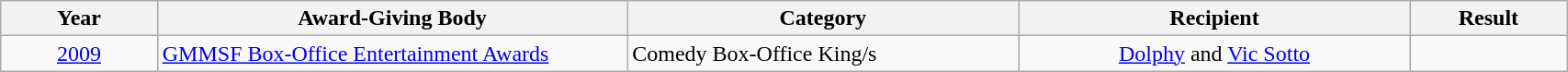<table | width="90%" class="wikitable sortable">
<tr>
<th width="10%">Year</th>
<th width="30%">Award-Giving Body</th>
<th width="25%">Category</th>
<th width="25%">Recipient</th>
<th width="10%">Result</th>
</tr>
<tr>
<td rowspan="1" align="center"><a href='#'>2009</a></td>
<td rowspan="1" align="left"><a href='#'>GMMSF Box-Office Entertainment Awards</a></td>
<td align="left">Comedy Box-Office King/s</td>
<td align="center"><a href='#'>Dolphy</a> and <a href='#'>Vic Sotto</a></td>
<td></td>
</tr>
</table>
